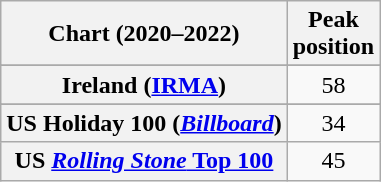<table class="wikitable sortable plainrowheaders" style="text-align:center">
<tr>
<th scope="col">Chart (2020–2022)</th>
<th scope="col">Peak<br>position</th>
</tr>
<tr>
</tr>
<tr>
</tr>
<tr>
<th scope="row">Ireland (<a href='#'>IRMA</a>)</th>
<td>58</td>
</tr>
<tr>
</tr>
<tr>
</tr>
<tr>
</tr>
<tr>
</tr>
<tr>
</tr>
<tr>
<th scope="row">US Holiday 100 (<em><a href='#'>Billboard</a></em>)</th>
<td>34</td>
</tr>
<tr>
<th scope="row">US <a href='#'><em>Rolling Stone</em> Top 100</a></th>
<td>45</td>
</tr>
</table>
